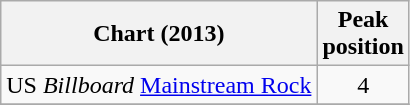<table class="wikitable">
<tr>
<th>Chart (2013)</th>
<th>Peak<br>position</th>
</tr>
<tr>
<td>US <em>Billboard</em> <a href='#'>Mainstream Rock</a></td>
<td align="center">4</td>
</tr>
<tr>
</tr>
</table>
